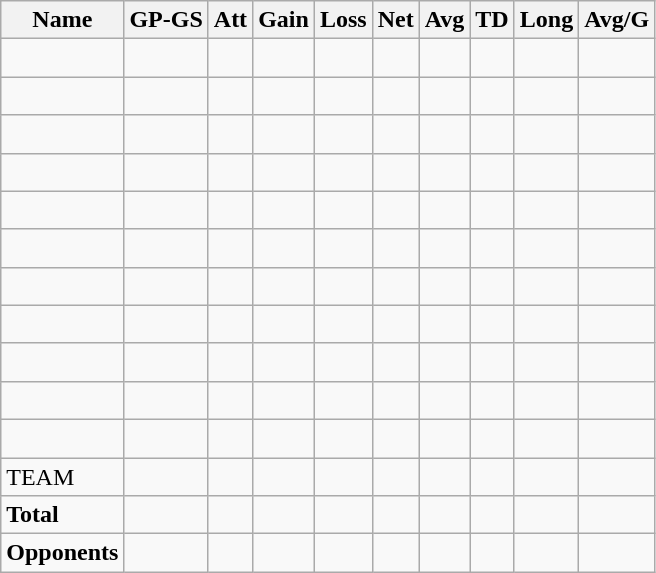<table class="wikitable" style="white-space:nowrap;">
<tr>
<th>Name</th>
<th>GP-GS</th>
<th>Att</th>
<th>Gain</th>
<th>Loss</th>
<th>Net</th>
<th>Avg</th>
<th>TD</th>
<th>Long</th>
<th>Avg/G</th>
</tr>
<tr>
<td> </td>
<td> </td>
<td> </td>
<td> </td>
<td> </td>
<td> </td>
<td> </td>
<td> </td>
<td> </td>
<td> </td>
</tr>
<tr>
<td> </td>
<td> </td>
<td> </td>
<td> </td>
<td> </td>
<td> </td>
<td> </td>
<td> </td>
<td> </td>
<td> </td>
</tr>
<tr>
<td> </td>
<td> </td>
<td> </td>
<td> </td>
<td> </td>
<td> </td>
<td> </td>
<td> </td>
<td> </td>
<td> </td>
</tr>
<tr>
<td> </td>
<td> </td>
<td> </td>
<td> </td>
<td> </td>
<td> </td>
<td> </td>
<td> </td>
<td> </td>
<td> </td>
</tr>
<tr>
<td> </td>
<td> </td>
<td> </td>
<td> </td>
<td> </td>
<td> </td>
<td> </td>
<td> </td>
<td> </td>
<td> </td>
</tr>
<tr>
<td> </td>
<td> </td>
<td> </td>
<td> </td>
<td> </td>
<td> </td>
<td> </td>
<td> </td>
<td> </td>
<td> </td>
</tr>
<tr>
<td> </td>
<td> </td>
<td> </td>
<td> </td>
<td> </td>
<td> </td>
<td> </td>
<td> </td>
<td> </td>
<td> </td>
</tr>
<tr>
<td> </td>
<td> </td>
<td> </td>
<td> </td>
<td> </td>
<td> </td>
<td> </td>
<td> </td>
<td> </td>
<td> </td>
</tr>
<tr>
<td> </td>
<td> </td>
<td> </td>
<td> </td>
<td> </td>
<td> </td>
<td> </td>
<td> </td>
<td> </td>
<td> </td>
</tr>
<tr>
<td> </td>
<td> </td>
<td> </td>
<td> </td>
<td> </td>
<td> </td>
<td> </td>
<td> </td>
<td> </td>
<td> </td>
</tr>
<tr>
<td> </td>
<td> </td>
<td> </td>
<td> </td>
<td> </td>
<td> </td>
<td> </td>
<td> </td>
<td> </td>
<td> </td>
</tr>
<tr>
<td>TEAM</td>
<td> </td>
<td> </td>
<td> </td>
<td> </td>
<td> </td>
<td> </td>
<td> </td>
<td> </td>
<td> </td>
</tr>
<tr>
<td><strong>Total</strong></td>
<td> </td>
<td> </td>
<td> </td>
<td> </td>
<td> </td>
<td> </td>
<td> </td>
<td> </td>
<td> </td>
</tr>
<tr>
<td><strong>Opponents</strong></td>
<td> </td>
<td> </td>
<td> </td>
<td> </td>
<td> </td>
<td> </td>
<td> </td>
<td> </td>
<td> </td>
</tr>
</table>
